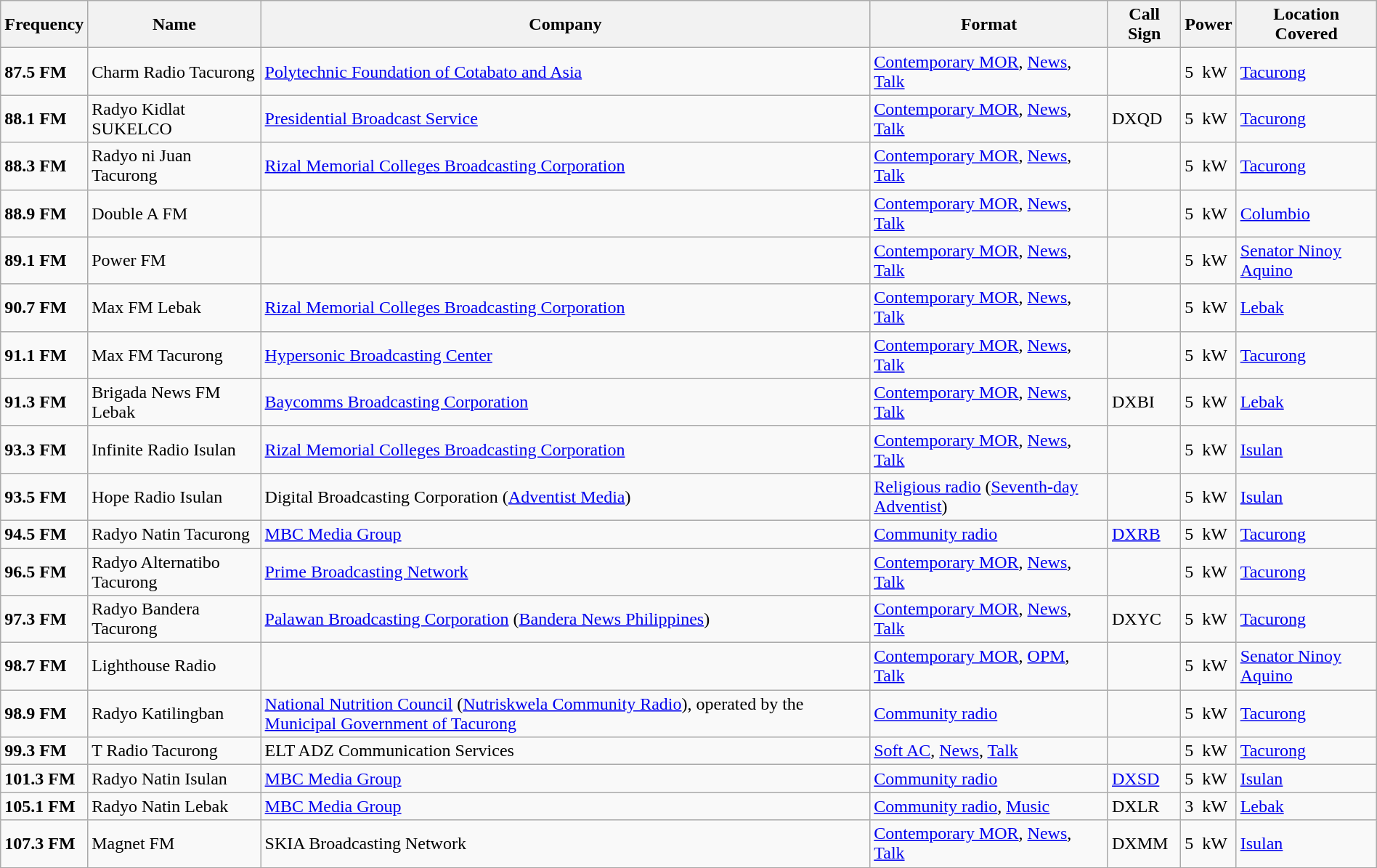<table class="sortable wikitable" style="width:100%">
<tr>
<th>Frequency</th>
<th>Name</th>
<th>Company</th>
<th>Format</th>
<th>Call Sign</th>
<th>Power</th>
<th>Location Covered</th>
</tr>
<tr>
<td><strong>87.5 FM</strong></td>
<td>Charm Radio Tacurong</td>
<td><a href='#'>Polytechnic Foundation of Cotabato and Asia</a></td>
<td><a href='#'>Contemporary MOR</a>, <a href='#'>News</a>, <a href='#'>Talk</a></td>
<td></td>
<td>5  kW</td>
<td><a href='#'>Tacurong</a></td>
</tr>
<tr>
<td><strong>88.1 FM</strong></td>
<td>Radyo Kidlat SUKELCO</td>
<td><a href='#'>Presidential Broadcast Service</a></td>
<td><a href='#'>Contemporary MOR</a>, <a href='#'>News</a>, <a href='#'>Talk</a></td>
<td>DXQD</td>
<td>5  kW</td>
<td><a href='#'>Tacurong</a></td>
</tr>
<tr>
<td><strong>88.3 FM</strong></td>
<td>Radyo ni Juan Tacurong</td>
<td><a href='#'>Rizal Memorial Colleges Broadcasting Corporation</a></td>
<td><a href='#'>Contemporary MOR</a>, <a href='#'>News</a>, <a href='#'>Talk</a></td>
<td></td>
<td>5  kW</td>
<td><a href='#'>Tacurong</a></td>
</tr>
<tr>
<td><strong>88.9 FM</strong></td>
<td>Double A FM</td>
<td></td>
<td><a href='#'>Contemporary MOR</a>, <a href='#'>News</a>, <a href='#'>Talk</a></td>
<td></td>
<td>5  kW</td>
<td><a href='#'>Columbio</a></td>
</tr>
<tr>
<td><strong>89.1 FM</strong></td>
<td>Power FM</td>
<td></td>
<td><a href='#'>Contemporary MOR</a>, <a href='#'>News</a>, <a href='#'>Talk</a></td>
<td></td>
<td>5  kW</td>
<td><a href='#'>Senator Ninoy Aquino</a></td>
</tr>
<tr>
<td><strong>90.7 FM</strong></td>
<td>Max FM Lebak</td>
<td><a href='#'>Rizal Memorial Colleges Broadcasting Corporation</a></td>
<td><a href='#'>Contemporary MOR</a>, <a href='#'>News</a>, <a href='#'>Talk</a></td>
<td></td>
<td>5  kW</td>
<td><a href='#'>Lebak</a></td>
</tr>
<tr>
<td><strong>91.1 FM</strong></td>
<td>Max FM Tacurong</td>
<td><a href='#'>Hypersonic Broadcasting Center</a></td>
<td><a href='#'>Contemporary MOR</a>, <a href='#'>News</a>, <a href='#'>Talk</a></td>
<td></td>
<td>5  kW</td>
<td><a href='#'>Tacurong</a></td>
</tr>
<tr>
<td><strong>91.3 FM</strong></td>
<td>Brigada News FM Lebak</td>
<td><a href='#'>Baycomms Broadcasting Corporation</a></td>
<td><a href='#'>Contemporary MOR</a>, <a href='#'>News</a>, <a href='#'>Talk</a></td>
<td>DXBI</td>
<td>5  kW</td>
<td><a href='#'>Lebak</a></td>
</tr>
<tr>
<td><strong>93.3 FM</strong></td>
<td>Infinite Radio Isulan</td>
<td><a href='#'>Rizal Memorial Colleges Broadcasting Corporation</a></td>
<td><a href='#'>Contemporary MOR</a>, <a href='#'>News</a>, <a href='#'>Talk</a></td>
<td></td>
<td>5  kW</td>
<td><a href='#'>Isulan</a></td>
</tr>
<tr>
<td><strong>93.5 FM</strong></td>
<td>Hope Radio Isulan</td>
<td>Digital Broadcasting Corporation (<a href='#'>Adventist Media</a>)</td>
<td><a href='#'>Religious radio</a> (<a href='#'>Seventh-day Adventist</a>)</td>
<td></td>
<td>5  kW</td>
<td><a href='#'>Isulan</a></td>
</tr>
<tr>
<td><strong>94.5 FM</strong></td>
<td>Radyo Natin Tacurong</td>
<td><a href='#'>MBC Media Group</a></td>
<td><a href='#'>Community radio</a></td>
<td><a href='#'>DXRB</a></td>
<td>5  kW</td>
<td><a href='#'>Tacurong</a></td>
</tr>
<tr>
<td><strong>96.5 FM</strong></td>
<td>Radyo Alternatibo Tacurong</td>
<td><a href='#'>Prime Broadcasting Network</a></td>
<td><a href='#'>Contemporary MOR</a>, <a href='#'>News</a>, <a href='#'>Talk</a></td>
<td></td>
<td>5  kW</td>
<td><a href='#'>Tacurong</a></td>
</tr>
<tr>
<td><strong>97.3 FM</strong></td>
<td>Radyo Bandera Tacurong</td>
<td><a href='#'>Palawan Broadcasting Corporation</a> (<a href='#'>Bandera News Philippines</a>)</td>
<td><a href='#'>Contemporary MOR</a>, <a href='#'>News</a>, <a href='#'>Talk</a></td>
<td>DXYC</td>
<td>5  kW</td>
<td><a href='#'>Tacurong</a></td>
</tr>
<tr>
<td><strong>98.7 FM</strong></td>
<td>Lighthouse Radio</td>
<td></td>
<td><a href='#'>Contemporary MOR</a>, <a href='#'>OPM</a>, <a href='#'>Talk</a></td>
<td></td>
<td>5  kW</td>
<td><a href='#'>Senator Ninoy Aquino</a></td>
</tr>
<tr>
<td><strong>98.9 FM</strong></td>
<td>Radyo Katilingban</td>
<td><a href='#'>National Nutrition Council</a> (<a href='#'>Nutriskwela Community Radio</a>), operated by the <a href='#'>Municipal Government of Tacurong</a></td>
<td><a href='#'>Community radio</a></td>
<td></td>
<td>5  kW</td>
<td><a href='#'>Tacurong</a></td>
</tr>
<tr>
<td><strong>99.3 FM</strong></td>
<td>T Radio Tacurong</td>
<td>ELT ADZ Communication Services</td>
<td><a href='#'>Soft AC</a>, <a href='#'>News</a>, <a href='#'>Talk</a></td>
<td></td>
<td>5  kW</td>
<td><a href='#'>Tacurong</a></td>
</tr>
<tr>
<td><strong>101.3 FM</strong></td>
<td>Radyo Natin Isulan</td>
<td><a href='#'>MBC Media Group</a></td>
<td><a href='#'>Community radio</a></td>
<td><a href='#'>DXSD</a></td>
<td>5  kW</td>
<td><a href='#'>Isulan</a></td>
</tr>
<tr>
<td><strong>105.1 FM</strong></td>
<td>Radyo Natin Lebak</td>
<td><a href='#'>MBC Media Group</a></td>
<td><a href='#'>Community radio</a>, <a href='#'>Music</a></td>
<td>DXLR</td>
<td>3  kW</td>
<td><a href='#'>Lebak</a></td>
</tr>
<tr>
<td><strong>107.3 FM</strong></td>
<td>Magnet FM</td>
<td>SKIA Broadcasting Network</td>
<td><a href='#'>Contemporary MOR</a>, <a href='#'>News</a>, <a href='#'>Talk</a></td>
<td>DXMM</td>
<td>5  kW</td>
<td><a href='#'>Isulan</a></td>
</tr>
<tr>
</tr>
</table>
